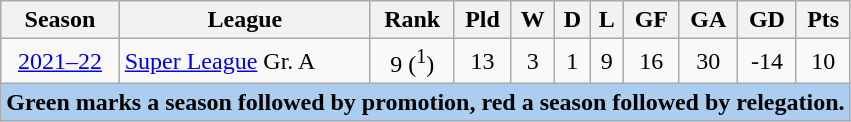<table class="wikitable">
<tr>
<th>Season</th>
<th>League</th>
<th>Rank</th>
<th>Pld</th>
<th>W</th>
<th>D</th>
<th>L</th>
<th>GF</th>
<th>GA</th>
<th>GD</th>
<th>Pts</th>
</tr>
<tr align=center>
<td><a href='#'>2021–22</a></td>
<td align=left><a href='#'>Super League</a> Gr. A</td>
<td>9 (<sup>1</sup>)</td>
<td>13</td>
<td>3</td>
<td>1</td>
<td>9</td>
<td>16</td>
<td>30</td>
<td>-14</td>
<td>10</td>
</tr>
<tr bgcolor=#abcdef>
<td colspan=11 align=center><strong>Green marks a season followed by promotion, red a season followed by relegation.</strong></td>
</tr>
</table>
